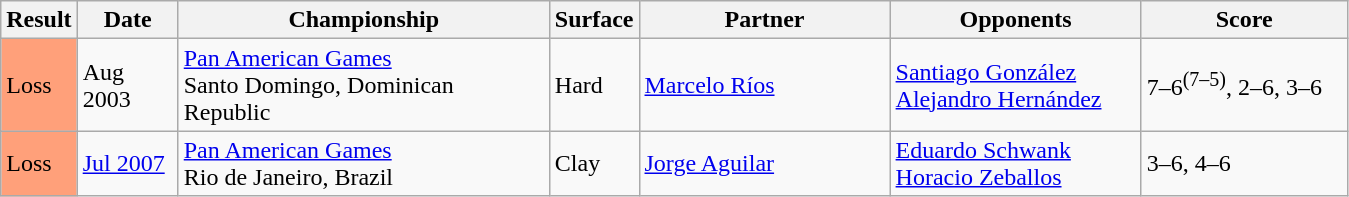<table class="sortable wikitable">
<tr>
<th style="width:40px">Result</th>
<th style="width:60px">Date</th>
<th style="width:240px">Championship</th>
<th style="width:50px">Surface</th>
<th style="width:160px">Partner</th>
<th style="width:160px">Opponents</th>
<th width="130" class="unsortable">Score</th>
</tr>
<tr>
<td style="background:#ffa07a;">Loss</td>
<td>Aug 2003</td>
<td><a href='#'>Pan American Games</a><br>Santo Domingo, Dominican Republic</td>
<td>Hard</td>
<td> <a href='#'>Marcelo Ríos</a></td>
<td> <a href='#'>Santiago González</a><br> <a href='#'>Alejandro Hernández</a></td>
<td>7–6<sup>(7–5)</sup>, 2–6, 3–6</td>
</tr>
<tr>
<td style="background:#ffa07a;">Loss</td>
<td><a href='#'>Jul 2007</a></td>
<td><a href='#'>Pan American Games</a><br>Rio de Janeiro, Brazil</td>
<td>Clay</td>
<td> <a href='#'>Jorge Aguilar</a></td>
<td> <a href='#'>Eduardo Schwank</a><br> <a href='#'>Horacio Zeballos</a></td>
<td>3–6, 4–6</td>
</tr>
</table>
